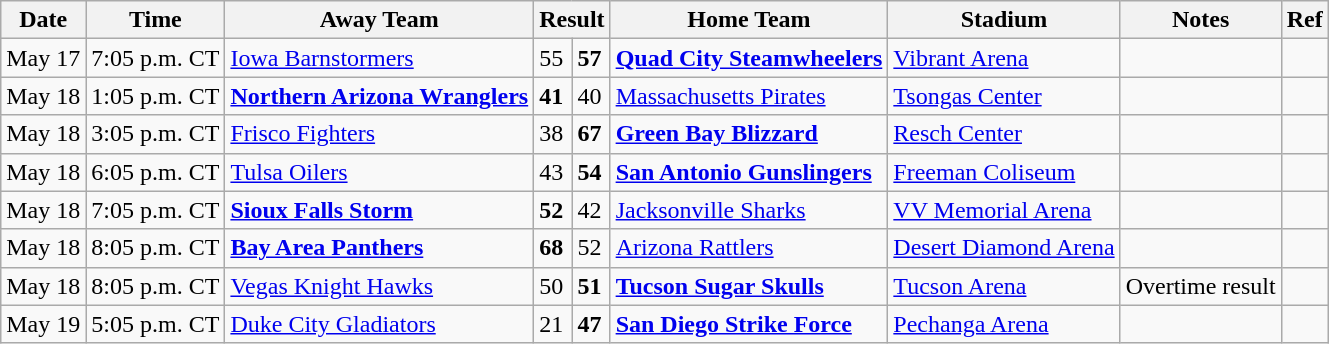<table class="wikitable">
<tr>
<th>Date</th>
<th>Time</th>
<th>Away Team</th>
<th colspan="2">Result</th>
<th>Home Team</th>
<th>Stadium</th>
<th>Notes</th>
<th>Ref</th>
</tr>
<tr>
<td>May 17</td>
<td>7:05 p.m. CT</td>
<td><a href='#'>Iowa Barnstormers</a></td>
<td>55</td>
<td><strong>57</strong></td>
<td><strong><a href='#'>Quad City Steamwheelers</a></strong></td>
<td><a href='#'>Vibrant Arena</a></td>
<td></td>
<td></td>
</tr>
<tr>
<td>May 18</td>
<td>1:05 p.m. CT</td>
<td><strong><a href='#'>Northern Arizona Wranglers</a></strong></td>
<td><strong>41</strong></td>
<td>40</td>
<td><a href='#'>Massachusetts Pirates</a></td>
<td><a href='#'>Tsongas Center</a></td>
<td></td>
<td></td>
</tr>
<tr>
<td>May 18</td>
<td>3:05 p.m. CT</td>
<td><a href='#'>Frisco Fighters</a></td>
<td>38</td>
<td><strong>67</strong></td>
<td><strong><a href='#'>Green Bay Blizzard</a></strong></td>
<td><a href='#'>Resch Center</a></td>
<td></td>
<td></td>
</tr>
<tr>
<td>May 18</td>
<td>6:05 p.m. CT</td>
<td><a href='#'>Tulsa Oilers</a></td>
<td>43</td>
<td><strong>54</strong></td>
<td><strong><a href='#'>San Antonio Gunslingers</a></strong></td>
<td><a href='#'>Freeman Coliseum</a></td>
<td></td>
<td></td>
</tr>
<tr>
<td>May 18</td>
<td>7:05 p.m. CT</td>
<td><strong><a href='#'>Sioux Falls Storm</a></strong></td>
<td><strong>52</strong></td>
<td>42</td>
<td><a href='#'>Jacksonville Sharks</a></td>
<td><a href='#'>VV Memorial Arena</a></td>
<td></td>
<td></td>
</tr>
<tr>
<td>May 18</td>
<td>8:05 p.m. CT</td>
<td><strong><a href='#'>Bay Area Panthers</a></strong></td>
<td><strong>68</strong></td>
<td>52</td>
<td><a href='#'>Arizona Rattlers</a></td>
<td><a href='#'>Desert Diamond Arena</a></td>
<td></td>
<td></td>
</tr>
<tr>
<td>May 18</td>
<td>8:05 p.m. CT</td>
<td><a href='#'>Vegas Knight Hawks</a></td>
<td>50</td>
<td><strong>51</strong></td>
<td><strong><a href='#'>Tucson Sugar Skulls</a></strong></td>
<td><a href='#'>Tucson Arena</a></td>
<td>Overtime result</td>
<td></td>
</tr>
<tr>
<td>May 19</td>
<td>5:05 p.m. CT</td>
<td><a href='#'>Duke City Gladiators</a></td>
<td>21</td>
<td><strong>47</strong></td>
<td><strong><a href='#'>San Diego Strike Force</a></strong></td>
<td><a href='#'>Pechanga Arena</a></td>
<td></td>
<td></td>
</tr>
</table>
